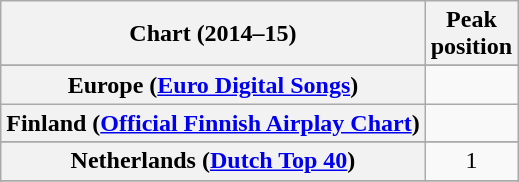<table class="wikitable sortable plainrowheaders" style="text-align:center;">
<tr>
<th>Chart (2014–15)</th>
<th>Peak<br>position</th>
</tr>
<tr>
</tr>
<tr>
</tr>
<tr>
</tr>
<tr>
<th scope="row">Europe (<a href='#'>Euro Digital Songs</a>)</th>
<td></td>
</tr>
<tr>
<th scope="row">Finland (<a href='#'>Official Finnish Airplay Chart</a>)</th>
<td></td>
</tr>
<tr>
</tr>
<tr>
<th scope="row">Netherlands (<a href='#'>Dutch Top 40</a>)</th>
<td style="text-align:center;">1</td>
</tr>
<tr>
</tr>
<tr>
</tr>
<tr>
</tr>
<tr>
</tr>
<tr>
</tr>
<tr>
</tr>
</table>
